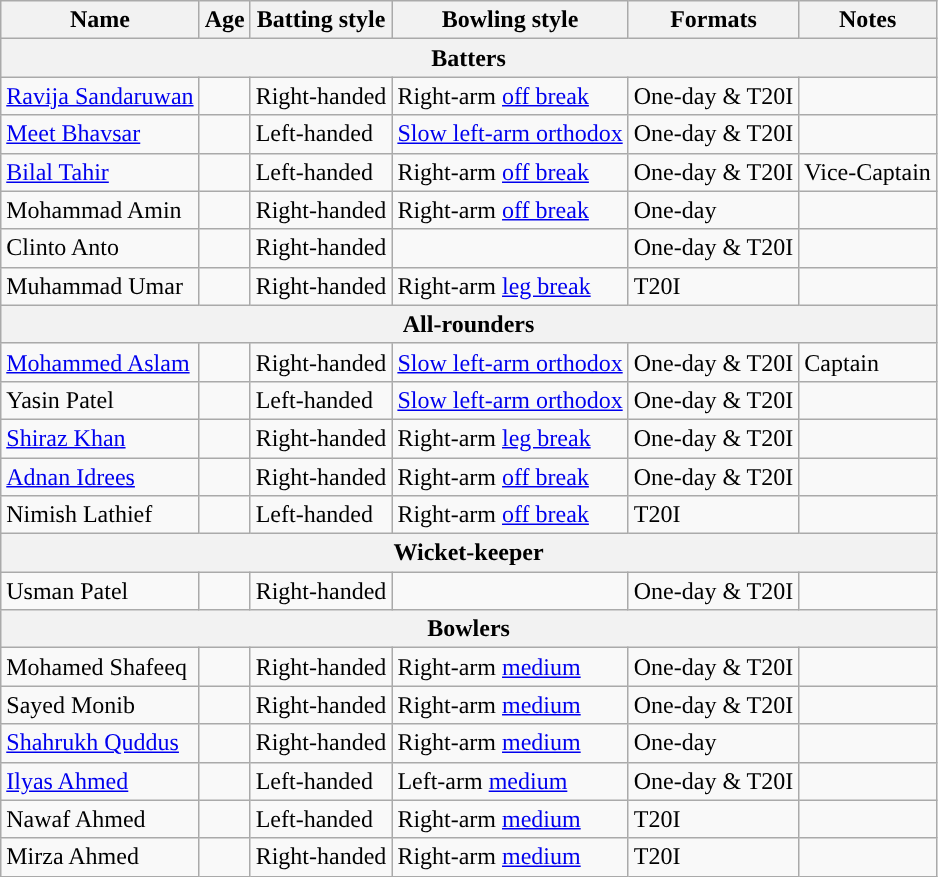<table class="wikitable">
<tr>
<th style="text-align:center;">Name</th>
<th style="text-align:center;">Age</th>
<th style="text-align:center;">Batting style</th>
<th style="text-align:center;">Bowling style</th>
<th style="text-align:center;">Formats</th>
<th style="text-align:center;">Notes</th>
</tr>
<tr>
<th colspan="6">Batters</th>
</tr>
<tr>
<td><a href='#'>Ravija Sandaruwan</a></td>
<td></td>
<td>Right-handed</td>
<td>Right-arm <a href='#'>off break</a></td>
<td>One-day & T20I</td>
<td></td>
</tr>
<tr>
<td><a href='#'>Meet Bhavsar</a></td>
<td></td>
<td>Left-handed</td>
<td><a href='#'>Slow left-arm orthodox</a></td>
<td>One-day & T20I</td>
<td></td>
</tr>
<tr>
<td><a href='#'>Bilal Tahir</a></td>
<td></td>
<td>Left-handed</td>
<td>Right-arm <a href='#'>off break</a></td>
<td>One-day & T20I</td>
<td>Vice-Captain</td>
</tr>
<tr>
<td>Mohammad Amin</td>
<td></td>
<td>Right-handed</td>
<td>Right-arm <a href='#'>off break</a></td>
<td>One-day</td>
<td></td>
</tr>
<tr>
<td>Clinto Anto</td>
<td></td>
<td>Right-handed</td>
<td></td>
<td>One-day & T20I</td>
<td></td>
</tr>
<tr>
<td>Muhammad Umar</td>
<td></td>
<td>Right-handed</td>
<td>Right-arm <a href='#'>leg break</a></td>
<td>T20I</td>
<td></td>
</tr>
<tr>
<th colspan="6">All-rounders</th>
</tr>
<tr>
<td><a href='#'>Mohammed Aslam</a></td>
<td></td>
<td>Right-handed</td>
<td><a href='#'>Slow left-arm orthodox</a></td>
<td>One-day & T20I</td>
<td>Captain</td>
</tr>
<tr>
<td>Yasin Patel</td>
<td></td>
<td>Left-handed</td>
<td><a href='#'>Slow left-arm orthodox</a></td>
<td>One-day & T20I</td>
<td></td>
</tr>
<tr>
<td><a href='#'>Shiraz Khan</a></td>
<td></td>
<td>Right-handed</td>
<td>Right-arm <a href='#'>leg break</a></td>
<td>One-day & T20I</td>
<td></td>
</tr>
<tr>
<td><a href='#'>Adnan Idrees</a></td>
<td></td>
<td>Right-handed</td>
<td>Right-arm <a href='#'>off break</a></td>
<td>One-day & T20I</td>
<td></td>
</tr>
<tr>
<td>Nimish Lathief</td>
<td></td>
<td>Left-handed</td>
<td>Right-arm <a href='#'>off break</a></td>
<td>T20I</td>
<td></td>
</tr>
<tr>
<th colspan="6">Wicket-keeper</th>
</tr>
<tr>
<td>Usman Patel</td>
<td></td>
<td>Right-handed</td>
<td></td>
<td>One-day & T20I</td>
<td></td>
</tr>
<tr>
<th colspan="6">Bowlers</th>
</tr>
<tr>
<td>Mohamed Shafeeq</td>
<td></td>
<td>Right-handed</td>
<td>Right-arm <a href='#'>medium</a></td>
<td>One-day & T20I</td>
<td></td>
</tr>
<tr>
<td>Sayed Monib</td>
<td></td>
<td>Right-handed</td>
<td>Right-arm <a href='#'>medium</a></td>
<td>One-day & T20I</td>
<td></td>
</tr>
<tr>
<td><a href='#'>Shahrukh Quddus</a></td>
<td></td>
<td>Right-handed</td>
<td>Right-arm <a href='#'>medium</a></td>
<td>One-day</td>
<td></td>
</tr>
<tr>
<td><a href='#'>Ilyas Ahmed</a></td>
<td></td>
<td>Left-handed</td>
<td>Left-arm <a href='#'>medium</a></td>
<td>One-day & T20I</td>
<td></td>
</tr>
<tr>
<td>Nawaf Ahmed</td>
<td></td>
<td>Left-handed</td>
<td>Right-arm <a href='#'>medium</a></td>
<td>T20I</td>
<td></td>
</tr>
<tr>
<td>Mirza Ahmed</td>
<td></td>
<td>Right-handed</td>
<td>Right-arm <a href='#'>medium</a></td>
<td>T20I</td>
<td></td>
</tr>
</table>
